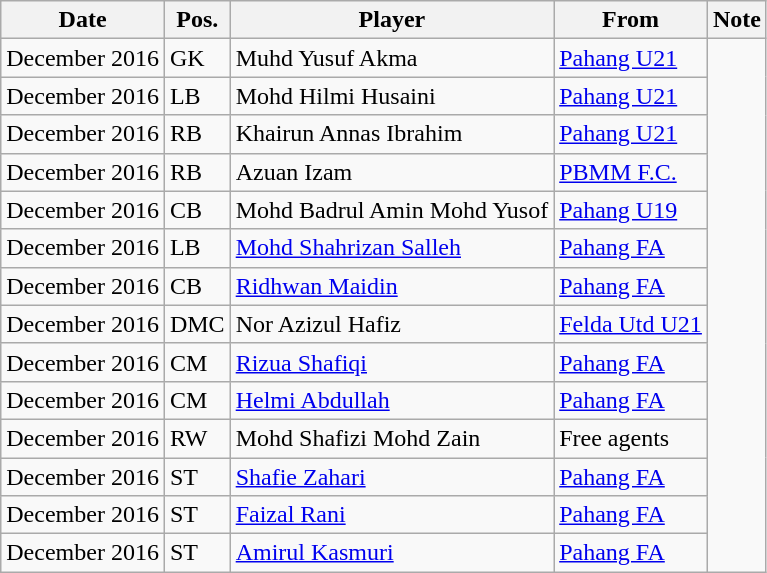<table class="wikitable sortable">
<tr>
<th>Date</th>
<th>Pos.</th>
<th>Player</th>
<th>From</th>
<th>Note</th>
</tr>
<tr>
<td>December 2016</td>
<td>GK</td>
<td> Muhd Yusuf Akma</td>
<td> <a href='#'>Pahang U21</a></td>
</tr>
<tr>
<td>December 2016</td>
<td>LB</td>
<td> Mohd Hilmi Husaini</td>
<td> <a href='#'>Pahang U21</a></td>
</tr>
<tr>
<td>December 2016</td>
<td>RB</td>
<td> Khairun Annas Ibrahim</td>
<td> <a href='#'>Pahang U21</a></td>
</tr>
<tr>
<td>December 2016</td>
<td>RB</td>
<td> Azuan Izam</td>
<td> <a href='#'>PBMM F.C.</a></td>
</tr>
<tr>
<td>December 2016</td>
<td>CB</td>
<td> Mohd Badrul Amin Mohd Yusof</td>
<td> <a href='#'>Pahang U19</a></td>
</tr>
<tr>
<td>December 2016</td>
<td>LB</td>
<td> <a href='#'>Mohd Shahrizan Salleh</a></td>
<td> <a href='#'>Pahang FA</a></td>
</tr>
<tr>
<td>December 2016</td>
<td>CB</td>
<td> <a href='#'>Ridhwan Maidin</a></td>
<td> <a href='#'>Pahang FA</a></td>
</tr>
<tr>
<td>December 2016</td>
<td>DMC</td>
<td> Nor Azizul Hafiz</td>
<td> <a href='#'>Felda Utd U21</a></td>
</tr>
<tr>
<td>December 2016</td>
<td>CM</td>
<td> <a href='#'>Rizua Shafiqi</a></td>
<td> <a href='#'>Pahang FA</a></td>
</tr>
<tr>
<td>December 2016</td>
<td>CM</td>
<td> <a href='#'>Helmi Abdullah</a></td>
<td> <a href='#'>Pahang FA</a></td>
</tr>
<tr>
<td>December 2016</td>
<td>RW</td>
<td> Mohd Shafizi Mohd Zain</td>
<td> Free agents</td>
</tr>
<tr>
<td>December 2016</td>
<td>ST</td>
<td> <a href='#'>Shafie Zahari</a></td>
<td> <a href='#'>Pahang FA</a></td>
</tr>
<tr>
<td>December 2016</td>
<td>ST</td>
<td> <a href='#'>Faizal Rani</a></td>
<td> <a href='#'>Pahang FA</a></td>
</tr>
<tr>
<td>December 2016</td>
<td>ST</td>
<td> <a href='#'>Amirul Kasmuri</a></td>
<td> <a href='#'>Pahang FA</a></td>
</tr>
</table>
